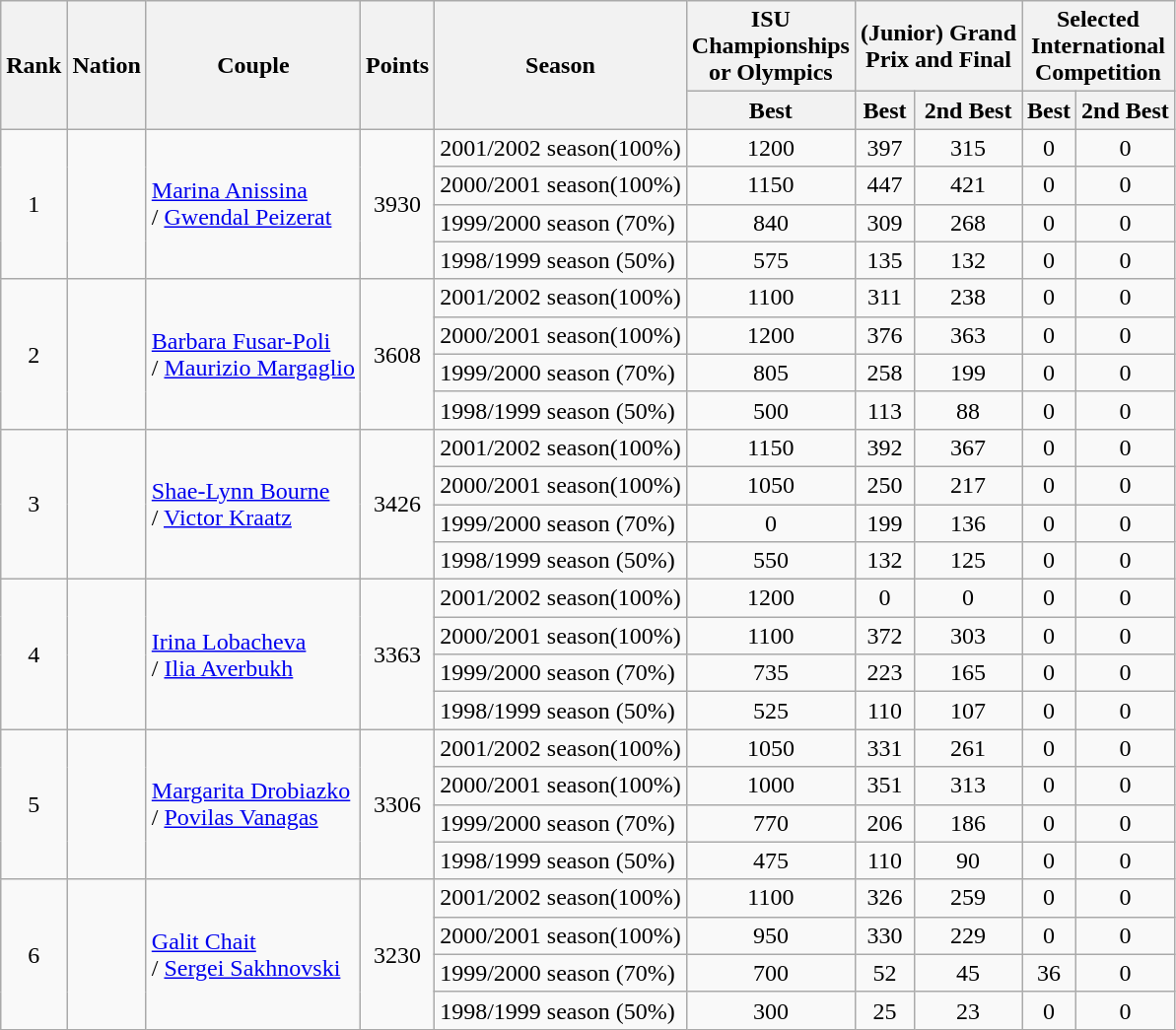<table class="wikitable sortable" style="text-align: center;">
<tr>
<th rowspan="2">Rank</th>
<th rowspan="2">Nation</th>
<th rowspan="2">Couple</th>
<th rowspan="2">Points</th>
<th rowspan="2">Season</th>
<th>ISU <br> Championships <br> or Olympics</th>
<th colspan="2">(Junior) Grand <br> Prix and Final</th>
<th colspan="2">Selected <br> International <br> Competition</th>
</tr>
<tr>
<th>Best</th>
<th>Best</th>
<th>2nd Best</th>
<th>Best</th>
<th>2nd Best</th>
</tr>
<tr>
<td rowspan="4">1</td>
<td rowspan="4" style="text-align: left;"></td>
<td rowspan="4" style="text-align: left;"><a href='#'>Marina Anissina</a> <br>/ <a href='#'>Gwendal Peizerat</a></td>
<td rowspan="4">3930</td>
<td style="text-align: left;">2001/2002 season(100%)</td>
<td>1200</td>
<td>397</td>
<td>315</td>
<td>0</td>
<td>0</td>
</tr>
<tr>
<td style="text-align: left;">2000/2001 season(100%)</td>
<td>1150</td>
<td>447</td>
<td>421</td>
<td>0</td>
<td>0</td>
</tr>
<tr>
<td style="text-align: left;">1999/2000 season (70%)</td>
<td>840</td>
<td>309</td>
<td>268</td>
<td>0</td>
<td>0</td>
</tr>
<tr>
<td style="text-align: left;">1998/1999 season (50%)</td>
<td>575</td>
<td>135</td>
<td>132</td>
<td>0</td>
<td>0</td>
</tr>
<tr>
<td rowspan="4">2</td>
<td rowspan="4" style="text-align: left;"></td>
<td rowspan="4" style="text-align: left;"><a href='#'>Barbara Fusar-Poli</a> <br>/ <a href='#'>Maurizio Margaglio</a></td>
<td rowspan="4">3608</td>
<td style="text-align: left;">2001/2002 season(100%)</td>
<td>1100</td>
<td>311</td>
<td>238</td>
<td>0</td>
<td>0</td>
</tr>
<tr>
<td style="text-align: left;">2000/2001 season(100%)</td>
<td>1200</td>
<td>376</td>
<td>363</td>
<td>0</td>
<td>0</td>
</tr>
<tr>
<td style="text-align: left;">1999/2000 season (70%)</td>
<td>805</td>
<td>258</td>
<td>199</td>
<td>0</td>
<td>0</td>
</tr>
<tr>
<td style="text-align: left;">1998/1999 season (50%)</td>
<td>500</td>
<td>113</td>
<td>88</td>
<td>0</td>
<td>0</td>
</tr>
<tr>
<td rowspan="4">3</td>
<td rowspan="4" style="text-align: left;"></td>
<td rowspan="4" style="text-align: left;"><a href='#'>Shae-Lynn Bourne</a> <br>/ <a href='#'>Victor Kraatz</a></td>
<td rowspan="4">3426</td>
<td style="text-align: left;">2001/2002 season(100%)</td>
<td>1150</td>
<td>392</td>
<td>367</td>
<td>0</td>
<td>0</td>
</tr>
<tr>
<td style="text-align: left;">2000/2001 season(100%)</td>
<td>1050</td>
<td>250</td>
<td>217</td>
<td>0</td>
<td>0</td>
</tr>
<tr>
<td style="text-align: left;">1999/2000 season (70%)</td>
<td>0</td>
<td>199</td>
<td>136</td>
<td>0</td>
<td>0</td>
</tr>
<tr>
<td style="text-align: left;">1998/1999 season (50%)</td>
<td>550</td>
<td>132</td>
<td>125</td>
<td>0</td>
<td>0</td>
</tr>
<tr>
<td rowspan="4">4</td>
<td rowspan="4" style="text-align: left;"></td>
<td rowspan="4" style="text-align: left;"><a href='#'>Irina Lobacheva</a> <br>/ <a href='#'>Ilia Averbukh</a></td>
<td rowspan="4">3363</td>
<td style="text-align: left;">2001/2002 season(100%)</td>
<td>1200</td>
<td>0</td>
<td>0</td>
<td>0</td>
<td>0</td>
</tr>
<tr>
<td style="text-align: left;">2000/2001 season(100%)</td>
<td>1100</td>
<td>372</td>
<td>303</td>
<td>0</td>
<td>0</td>
</tr>
<tr>
<td style="text-align: left;">1999/2000 season (70%)</td>
<td>735</td>
<td>223</td>
<td>165</td>
<td>0</td>
<td>0</td>
</tr>
<tr>
<td style="text-align: left;">1998/1999 season (50%)</td>
<td>525</td>
<td>110</td>
<td>107</td>
<td>0</td>
<td>0</td>
</tr>
<tr>
<td rowspan="4">5</td>
<td rowspan="4" style="text-align: left;"></td>
<td rowspan="4" style="text-align: left;"><a href='#'>Margarita Drobiazko</a> <br>/ <a href='#'>Povilas Vanagas</a></td>
<td rowspan="4">3306</td>
<td style="text-align: left;">2001/2002 season(100%)</td>
<td>1050</td>
<td>331</td>
<td>261</td>
<td>0</td>
<td>0</td>
</tr>
<tr>
<td style="text-align: left;">2000/2001 season(100%)</td>
<td>1000</td>
<td>351</td>
<td>313</td>
<td>0</td>
<td>0</td>
</tr>
<tr>
<td style="text-align: left;">1999/2000 season (70%)</td>
<td>770</td>
<td>206</td>
<td>186</td>
<td>0</td>
<td>0</td>
</tr>
<tr>
<td style="text-align: left;">1998/1999 season (50%)</td>
<td>475</td>
<td>110</td>
<td>90</td>
<td>0</td>
<td>0</td>
</tr>
<tr>
<td rowspan="4">6</td>
<td rowspan="4" style="text-align: left;"></td>
<td rowspan="4" style="text-align: left;"><a href='#'>Galit Chait</a> <br>/ <a href='#'>Sergei Sakhnovski</a></td>
<td rowspan="4">3230</td>
<td style="text-align: left;">2001/2002 season(100%)</td>
<td>1100</td>
<td>326</td>
<td>259</td>
<td>0</td>
<td>0</td>
</tr>
<tr>
<td style="text-align: left;">2000/2001 season(100%)</td>
<td>950</td>
<td>330</td>
<td>229</td>
<td>0</td>
<td>0</td>
</tr>
<tr>
<td style="text-align: left;">1999/2000 season (70%)</td>
<td>700</td>
<td>52</td>
<td>45</td>
<td>36</td>
<td>0</td>
</tr>
<tr>
<td style="text-align: left;">1998/1999 season (50%)</td>
<td>300</td>
<td>25</td>
<td>23</td>
<td>0</td>
<td>0</td>
</tr>
</table>
